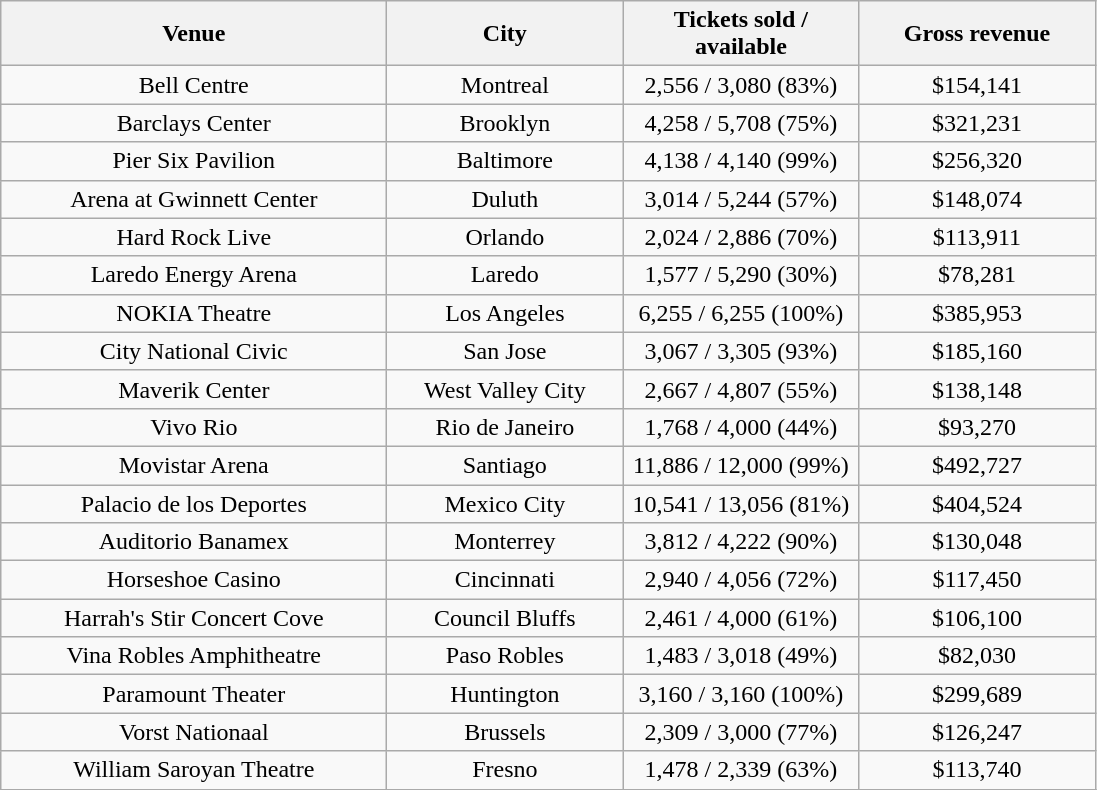<table class="wikitable" style="text-align:center;">
<tr>
<th width="250">Venue</th>
<th width="150">City</th>
<th width="150">Tickets sold / available</th>
<th width="150">Gross revenue</th>
</tr>
<tr>
<td>Bell Centre</td>
<td>Montreal</td>
<td>2,556 / 3,080 (83%)</td>
<td>$154,141</td>
</tr>
<tr>
<td>Barclays Center</td>
<td>Brooklyn</td>
<td>4,258 / 5,708 (75%)</td>
<td>$321,231</td>
</tr>
<tr>
<td>Pier Six Pavilion</td>
<td>Baltimore</td>
<td>4,138 / 4,140 (99%)</td>
<td>$256,320</td>
</tr>
<tr>
<td>Arena at Gwinnett Center</td>
<td>Duluth</td>
<td>3,014 / 5,244 (57%)</td>
<td>$148,074</td>
</tr>
<tr>
<td>Hard Rock Live</td>
<td>Orlando</td>
<td>2,024 / 2,886 (70%)</td>
<td>$113,911</td>
</tr>
<tr>
<td>Laredo Energy Arena</td>
<td>Laredo</td>
<td>1,577 / 5,290 (30%)</td>
<td>$78,281</td>
</tr>
<tr>
<td>NOKIA Theatre</td>
<td>Los Angeles</td>
<td>6,255 / 6,255 (100%)</td>
<td>$385,953</td>
</tr>
<tr>
<td>City National Civic</td>
<td>San Jose</td>
<td>3,067 / 3,305 (93%)</td>
<td>$185,160</td>
</tr>
<tr>
<td>Maverik Center</td>
<td>West Valley City</td>
<td>2,667 / 4,807 (55%)</td>
<td>$138,148</td>
</tr>
<tr>
<td>Vivo Rio</td>
<td>Rio de Janeiro</td>
<td>1,768 / 4,000 (44%)</td>
<td>$93,270</td>
</tr>
<tr>
<td>Movistar Arena</td>
<td>Santiago</td>
<td>11,886 / 12,000 (99%)</td>
<td>$492,727</td>
</tr>
<tr>
<td>Palacio de los Deportes</td>
<td>Mexico City</td>
<td>10,541 / 13,056 (81%)</td>
<td>$404,524</td>
</tr>
<tr>
<td>Auditorio Banamex</td>
<td>Monterrey</td>
<td>3,812 / 4,222 (90%)</td>
<td>$130,048</td>
</tr>
<tr>
<td>Horseshoe Casino</td>
<td>Cincinnati</td>
<td>2,940 / 4,056 (72%)</td>
<td>$117,450</td>
</tr>
<tr>
<td>Harrah's Stir Concert Cove</td>
<td>Council Bluffs</td>
<td>2,461 / 4,000 (61%)</td>
<td>$106,100</td>
</tr>
<tr>
<td>Vina Robles Amphitheatre</td>
<td>Paso Robles</td>
<td>1,483 / 3,018 (49%)</td>
<td>$82,030</td>
</tr>
<tr>
<td>Paramount Theater</td>
<td>Huntington</td>
<td>3,160 / 3,160 (100%)</td>
<td>$299,689</td>
</tr>
<tr>
<td>Vorst Nationaal</td>
<td>Brussels</td>
<td>2,309 / 3,000 (77%)</td>
<td>$126,247</td>
</tr>
<tr>
<td>William Saroyan Theatre</td>
<td>Fresno</td>
<td>1,478 / 2,339 (63%)</td>
<td>$113,740</td>
</tr>
<tr>
</tr>
</table>
